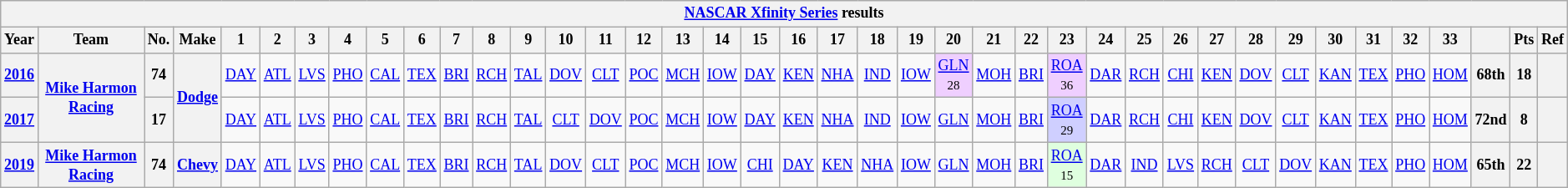<table class="wikitable" style="text-align:center; font-size:75%">
<tr>
<th colspan=42><a href='#'>NASCAR Xfinity Series</a> results</th>
</tr>
<tr>
<th>Year</th>
<th>Team</th>
<th>No.</th>
<th>Make</th>
<th>1</th>
<th>2</th>
<th>3</th>
<th>4</th>
<th>5</th>
<th>6</th>
<th>7</th>
<th>8</th>
<th>9</th>
<th>10</th>
<th>11</th>
<th>12</th>
<th>13</th>
<th>14</th>
<th>15</th>
<th>16</th>
<th>17</th>
<th>18</th>
<th>19</th>
<th>20</th>
<th>21</th>
<th>22</th>
<th>23</th>
<th>24</th>
<th>25</th>
<th>26</th>
<th>27</th>
<th>28</th>
<th>29</th>
<th>30</th>
<th>31</th>
<th>32</th>
<th>33</th>
<th></th>
<th>Pts</th>
<th>Ref</th>
</tr>
<tr>
<th><a href='#'>2016</a></th>
<th rowspan=2><a href='#'>Mike Harmon Racing</a></th>
<th>74</th>
<th rowspan=2><a href='#'>Dodge</a></th>
<td><a href='#'>DAY</a></td>
<td><a href='#'>ATL</a></td>
<td><a href='#'>LVS</a></td>
<td><a href='#'>PHO</a></td>
<td><a href='#'>CAL</a></td>
<td><a href='#'>TEX</a></td>
<td><a href='#'>BRI</a></td>
<td><a href='#'>RCH</a></td>
<td><a href='#'>TAL</a></td>
<td><a href='#'>DOV</a></td>
<td><a href='#'>CLT</a></td>
<td><a href='#'>POC</a></td>
<td><a href='#'>MCH</a></td>
<td><a href='#'>IOW</a></td>
<td><a href='#'>DAY</a></td>
<td><a href='#'>KEN</a></td>
<td><a href='#'>NHA</a></td>
<td><a href='#'>IND</a></td>
<td><a href='#'>IOW</a></td>
<td style="background:#EFCFFF;"><a href='#'>GLN</a><br><small>28</small></td>
<td><a href='#'>MOH</a></td>
<td><a href='#'>BRI</a></td>
<td style="background:#EFCFFF;"><a href='#'>ROA</a><br><small>36</small></td>
<td><a href='#'>DAR</a></td>
<td><a href='#'>RCH</a></td>
<td><a href='#'>CHI</a></td>
<td><a href='#'>KEN</a></td>
<td><a href='#'>DOV</a></td>
<td><a href='#'>CLT</a></td>
<td><a href='#'>KAN</a></td>
<td><a href='#'>TEX</a></td>
<td><a href='#'>PHO</a></td>
<td><a href='#'>HOM</a></td>
<th>68th</th>
<th>18</th>
<th></th>
</tr>
<tr>
<th><a href='#'>2017</a></th>
<th>17</th>
<td><a href='#'>DAY</a></td>
<td><a href='#'>ATL</a></td>
<td><a href='#'>LVS</a></td>
<td><a href='#'>PHO</a></td>
<td><a href='#'>CAL</a></td>
<td><a href='#'>TEX</a></td>
<td><a href='#'>BRI</a></td>
<td><a href='#'>RCH</a></td>
<td><a href='#'>TAL</a></td>
<td><a href='#'>CLT</a></td>
<td><a href='#'>DOV</a></td>
<td><a href='#'>POC</a></td>
<td><a href='#'>MCH</a></td>
<td><a href='#'>IOW</a></td>
<td><a href='#'>DAY</a></td>
<td><a href='#'>KEN</a></td>
<td><a href='#'>NHA</a></td>
<td><a href='#'>IND</a></td>
<td><a href='#'>IOW</a></td>
<td><a href='#'>GLN</a></td>
<td><a href='#'>MOH</a></td>
<td><a href='#'>BRI</a></td>
<td style="background:#CFCFFF;"><a href='#'>ROA</a><br><small>29</small></td>
<td><a href='#'>DAR</a></td>
<td><a href='#'>RCH</a></td>
<td><a href='#'>CHI</a></td>
<td><a href='#'>KEN</a></td>
<td><a href='#'>DOV</a></td>
<td><a href='#'>CLT</a></td>
<td><a href='#'>KAN</a></td>
<td><a href='#'>TEX</a></td>
<td><a href='#'>PHO</a></td>
<td><a href='#'>HOM</a></td>
<th>72nd</th>
<th>8</th>
<th></th>
</tr>
<tr>
<th><a href='#'>2019</a></th>
<th><a href='#'>Mike Harmon Racing</a></th>
<th>74</th>
<th><a href='#'>Chevy</a></th>
<td><a href='#'>DAY</a></td>
<td><a href='#'>ATL</a></td>
<td><a href='#'>LVS</a></td>
<td><a href='#'>PHO</a></td>
<td><a href='#'>CAL</a></td>
<td><a href='#'>TEX</a></td>
<td><a href='#'>BRI</a></td>
<td><a href='#'>RCH</a></td>
<td><a href='#'>TAL</a></td>
<td><a href='#'>DOV</a></td>
<td><a href='#'>CLT</a></td>
<td><a href='#'>POC</a></td>
<td><a href='#'>MCH</a></td>
<td><a href='#'>IOW</a></td>
<td><a href='#'>CHI</a></td>
<td><a href='#'>DAY</a></td>
<td><a href='#'>KEN</a></td>
<td><a href='#'>NHA</a></td>
<td><a href='#'>IOW</a></td>
<td><a href='#'>GLN</a></td>
<td><a href='#'>MOH</a></td>
<td><a href='#'>BRI</a></td>
<td style="background:#DFFFDF;"><a href='#'>ROA</a><br><small>15</small></td>
<td><a href='#'>DAR</a></td>
<td><a href='#'>IND</a></td>
<td><a href='#'>LVS</a></td>
<td><a href='#'>RCH</a></td>
<td><a href='#'>CLT</a></td>
<td><a href='#'>DOV</a></td>
<td><a href='#'>KAN</a></td>
<td><a href='#'>TEX</a></td>
<td><a href='#'>PHO</a></td>
<td><a href='#'>HOM</a></td>
<th>65th</th>
<th>22</th>
<th></th>
</tr>
</table>
